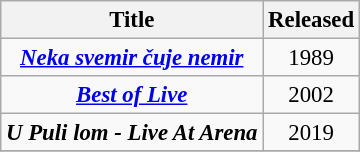<table class="wikitable" style="font-size:95%">
<tr>
<th>Title</th>
<th>Released</th>
</tr>
<tr>
<td style="text-align:center;"><strong><em><a href='#'>Neka svemir čuje nemir</a></em></strong></td>
<td style="text-align:center;">1989</td>
</tr>
<tr>
<td style="text-align:center;"><strong><em><a href='#'>Best of Live</a></em></strong></td>
<td style="text-align:center;">2002</td>
</tr>
<tr>
<td style="text-align:center;"><strong><em>U Puli lom - Live At Arena</em></strong></td>
<td style="text-align:center;">2019</td>
</tr>
<tr>
</tr>
</table>
